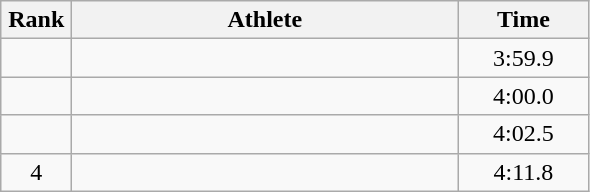<table class=wikitable style="text-align:center">
<tr>
<th width=40>Rank</th>
<th width=250>Athlete</th>
<th width=80>Time</th>
</tr>
<tr>
<td></td>
<td align=left></td>
<td>3:59.9</td>
</tr>
<tr>
<td></td>
<td align=left></td>
<td>4:00.0</td>
</tr>
<tr>
<td></td>
<td align=left></td>
<td>4:02.5</td>
</tr>
<tr>
<td>4</td>
<td align=left></td>
<td>4:11.8</td>
</tr>
</table>
